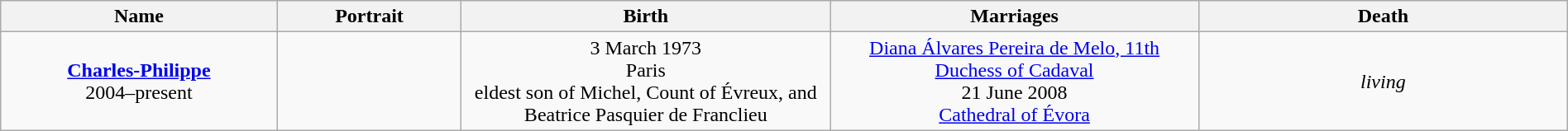<table style="text-align:center; width:100%" class="wikitable">
<tr>
<th style="width:15%;">Name</th>
<th style="width:10%;">Portrait</th>
<th style="width:20%;">Birth</th>
<th style="width:20%;">Marriages</th>
<th style="width:20%;">Death</th>
</tr>
<tr>
<td width=auto><strong><a href='#'>Charles-Philippe</a></strong><br>2004–present</td>
<td></td>
<td>3 March 1973<br>Paris<br>eldest son of Michel, Count of Évreux, and Beatrice Pasquier de Franclieu</td>
<td><a href='#'>Diana Álvares Pereira de Melo, 11th Duchess of Cadaval</a><br>21 June 2008<br><a href='#'>Cathedral of Évora</a><br></td>
<td><em>living</em></td>
</tr>
</table>
